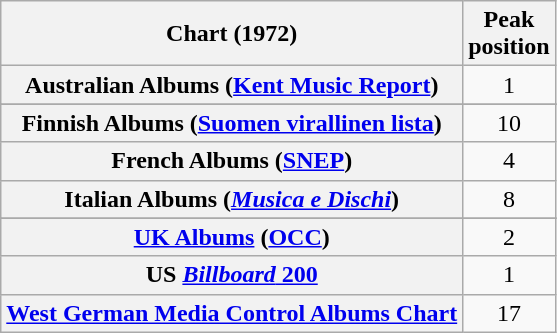<table class="wikitable plainrowheaders sortable" style="text-align:center;">
<tr>
<th>Chart (1972)</th>
<th>Peak<br>position</th>
</tr>
<tr>
<th scope="row">Australian Albums (<a href='#'>Kent Music Report</a>)</th>
<td>1</td>
</tr>
<tr>
</tr>
<tr>
</tr>
<tr>
<th scope="row">Finnish Albums (<a href='#'>Suomen virallinen lista</a>)</th>
<td>10</td>
</tr>
<tr>
<th scope="row">French Albums (<a href='#'>SNEP</a>)</th>
<td>4</td>
</tr>
<tr>
<th scope="row">Italian Albums (<em><a href='#'>Musica e Dischi</a></em>)</th>
<td>8</td>
</tr>
<tr>
</tr>
<tr>
<th scope="row"><a href='#'>UK Albums</a> (<a href='#'>OCC</a>)</th>
<td>2</td>
</tr>
<tr>
<th scope="row">US <a href='#'><em>Billboard</em> 200</a></th>
<td>1</td>
</tr>
<tr>
<th scope="row"><a href='#'>West German Media Control Albums Chart</a></th>
<td>17</td>
</tr>
</table>
